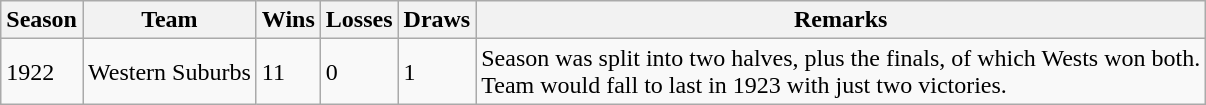<table class="wikitable">
<tr>
<th>Season</th>
<th>Team</th>
<th>Wins</th>
<th>Losses</th>
<th>Draws</th>
<th>Remarks</th>
</tr>
<tr>
<td>1922</td>
<td>Western Suburbs</td>
<td>11</td>
<td>0</td>
<td>1</td>
<td>Season was split into two halves, plus the finals, of which Wests won both.<br>Team would fall to last in 1923 with just two victories.</td>
</tr>
</table>
